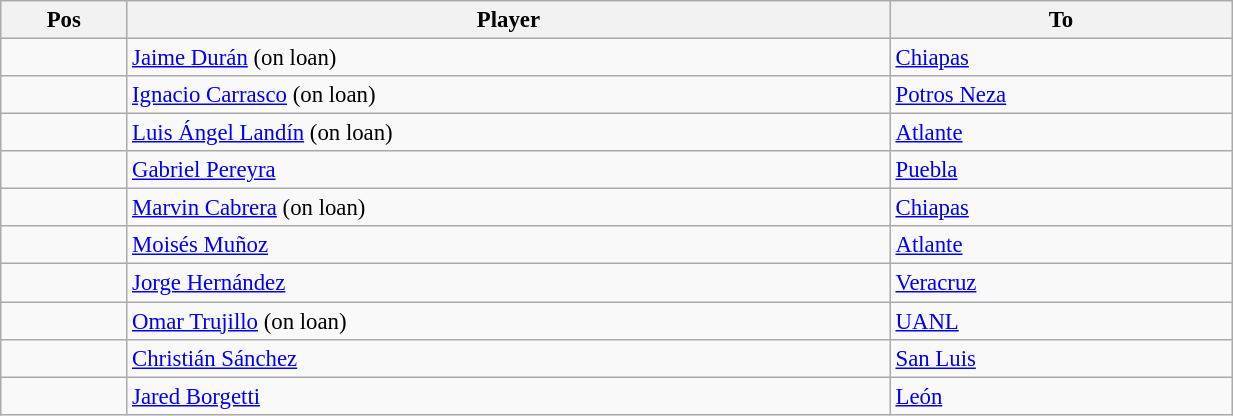<table class="wikitable" style="width:65%; text-align:center; font-size:95%; text-align:left;">
<tr>
<th><strong>Pos</strong></th>
<th><strong>Player</strong></th>
<th><strong>To</strong></th>
</tr>
<tr>
<td></td>
<td> <a href='#'>Jaime Durán</a> (on loan)</td>
<td> <a href='#'>Chiapas</a></td>
</tr>
<tr>
<td></td>
<td> <a href='#'>Ignacio Carrasco</a> (on loan)</td>
<td> <a href='#'>Potros Neza</a></td>
</tr>
<tr>
<td></td>
<td> <a href='#'>Luis Ángel Landín</a> (on loan)</td>
<td> <a href='#'>Atlante</a></td>
</tr>
<tr>
<td></td>
<td> <a href='#'>Gabriel Pereyra</a></td>
<td> <a href='#'>Puebla</a></td>
</tr>
<tr>
<td></td>
<td> <a href='#'>Marvin Cabrera</a> (on loan)</td>
<td> <a href='#'>Chiapas</a></td>
</tr>
<tr>
<td></td>
<td> <a href='#'>Moisés Muñoz</a></td>
<td> <a href='#'>Atlante</a></td>
</tr>
<tr>
<td></td>
<td> <a href='#'>Jorge Hernández</a></td>
<td> <a href='#'>Veracruz</a></td>
</tr>
<tr>
<td></td>
<td> <a href='#'>Omar Trujillo</a> (on loan)</td>
<td> <a href='#'>UANL</a></td>
</tr>
<tr>
<td></td>
<td> <a href='#'>Christián Sánchez</a></td>
<td> <a href='#'>San Luis</a></td>
</tr>
<tr>
<td></td>
<td> <a href='#'>Jared Borgetti</a></td>
<td> <a href='#'>León</a></td>
</tr>
</table>
